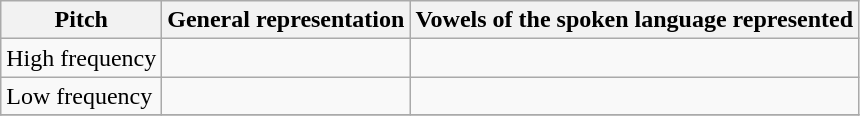<table border="1" class="wikitable">
<tr>
<th>Pitch</th>
<th>General representation</th>
<th>Vowels of the spoken language represented</th>
</tr>
<tr>
<td>High frequency</td>
<td></td>
<td></td>
</tr>
<tr>
<td>Low frequency</td>
<td></td>
<td></td>
</tr>
<tr>
</tr>
</table>
